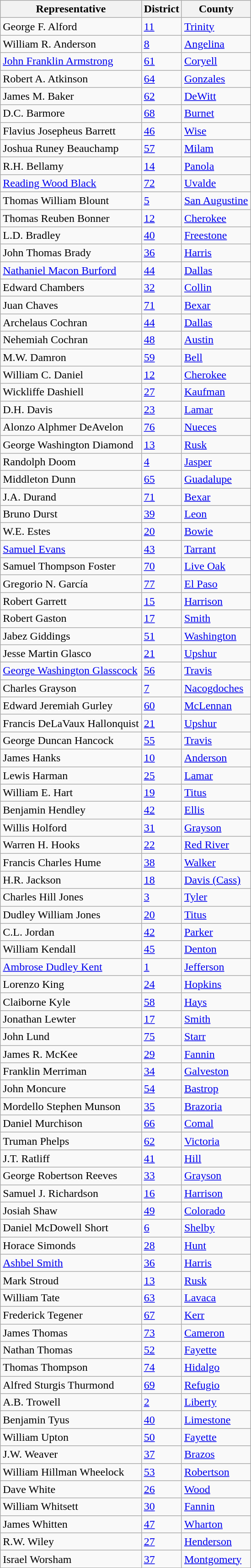<table class="wikitable sortable">
<tr>
<th>Representative</th>
<th>District</th>
<th>County</th>
</tr>
<tr>
<td data-sort-value="Alford">George F. Alford</td>
<td><a href='#'>11</a></td>
<td><a href='#'>Trinity</a></td>
</tr>
<tr>
<td data-sort-value="Anderson">William R. Anderson</td>
<td><a href='#'>8</a></td>
<td><a href='#'>Angelina</a></td>
</tr>
<tr>
<td data-sort-value="Armstrong"><a href='#'>John Franklin Armstrong</a></td>
<td><a href='#'>61</a></td>
<td><a href='#'>Coryell</a></td>
</tr>
<tr>
<td data-sort-value="Atkinson">Robert A. Atkinson</td>
<td><a href='#'>64</a></td>
<td><a href='#'>Gonzales</a></td>
</tr>
<tr>
<td data-sort-value="Baker">James M. Baker</td>
<td><a href='#'>62</a></td>
<td><a href='#'>DeWitt</a></td>
</tr>
<tr>
<td data-sort-value="Barmore">D.C. Barmore</td>
<td><a href='#'>68</a></td>
<td><a href='#'>Burnet</a></td>
</tr>
<tr>
<td data-sort-value="Barrett">Flavius Josepheus Barrett</td>
<td><a href='#'>46</a></td>
<td><a href='#'>Wise</a></td>
</tr>
<tr>
<td data-sort-value="Beauchamp">Joshua Runey Beauchamp</td>
<td><a href='#'>57</a></td>
<td><a href='#'>Milam</a></td>
</tr>
<tr>
<td data-sort-value="Bellamy">R.H. Bellamy</td>
<td><a href='#'>14</a></td>
<td><a href='#'>Panola</a></td>
</tr>
<tr>
<td data-sort-value="Black"><a href='#'>Reading Wood Black</a></td>
<td><a href='#'>72</a></td>
<td><a href='#'>Uvalde</a></td>
</tr>
<tr>
<td data-sort-value="Blount">Thomas William Blount</td>
<td><a href='#'>5</a></td>
<td><a href='#'>San Augustine</a></td>
</tr>
<tr>
<td data-sort-value="Bonner">Thomas Reuben Bonner</td>
<td><a href='#'>12</a></td>
<td><a href='#'>Cherokee</a></td>
</tr>
<tr>
<td data-sort-value="Bradley">L.D. Bradley</td>
<td><a href='#'>40</a></td>
<td><a href='#'>Freestone</a></td>
</tr>
<tr>
<td data-sort-value="Brady">John Thomas Brady</td>
<td><a href='#'>36</a></td>
<td><a href='#'>Harris</a></td>
</tr>
<tr>
<td data-sort-value="Burford"><a href='#'>Nathaniel Macon Burford</a></td>
<td><a href='#'>44</a></td>
<td><a href='#'>Dallas</a></td>
</tr>
<tr>
<td data-sort-value="Chambers">Edward Chambers</td>
<td><a href='#'>32</a></td>
<td><a href='#'>Collin</a></td>
</tr>
<tr>
<td data-sort-value="Chaves">Juan Chaves</td>
<td><a href='#'>71</a></td>
<td><a href='#'>Bexar</a></td>
</tr>
<tr>
<td data-sort-value="Cochran">Archelaus Cochran</td>
<td><a href='#'>44</a></td>
<td><a href='#'>Dallas</a></td>
</tr>
<tr>
<td data-sort-value="Cochran">Nehemiah Cochran</td>
<td><a href='#'>48</a></td>
<td><a href='#'>Austin</a></td>
</tr>
<tr>
<td data-sort-value="Damron">M.W. Damron</td>
<td><a href='#'>59</a></td>
<td><a href='#'>Bell</a></td>
</tr>
<tr>
<td data-sort-value="Daniel">William C. Daniel</td>
<td><a href='#'>12</a></td>
<td><a href='#'>Cherokee</a></td>
</tr>
<tr>
<td data-sort-value="Dashiell">Wickliffe Dashiell</td>
<td><a href='#'>27</a></td>
<td><a href='#'>Kaufman</a></td>
</tr>
<tr>
<td data-sort-value="Davis">D.H. Davis</td>
<td><a href='#'>23</a></td>
<td><a href='#'>Lamar</a></td>
</tr>
<tr>
<td data-sort-value="DeAvelon">Alonzo Alphmer DeAvelon</td>
<td><a href='#'>76</a></td>
<td><a href='#'>Nueces</a></td>
</tr>
<tr>
<td data-sort-value="Diamond">George Washington Diamond</td>
<td><a href='#'>13</a></td>
<td><a href='#'>Rusk</a></td>
</tr>
<tr>
<td data-sort-value="Doom">Randolph Doom</td>
<td><a href='#'>4</a></td>
<td><a href='#'>Jasper</a></td>
</tr>
<tr>
<td data-sort-value="Dunn">Middleton Dunn</td>
<td><a href='#'>65</a></td>
<td><a href='#'>Guadalupe</a></td>
</tr>
<tr>
<td data-sort-value="Durand">J.A. Durand</td>
<td><a href='#'>71</a></td>
<td><a href='#'>Bexar</a></td>
</tr>
<tr>
<td data-sort-value="Durst">Bruno Durst</td>
<td><a href='#'>39</a></td>
<td><a href='#'>Leon</a></td>
</tr>
<tr>
<td data-sort-value="Estes">W.E. Estes</td>
<td><a href='#'>20</a></td>
<td><a href='#'>Bowie</a></td>
</tr>
<tr>
<td data-sort-value="Evans"><a href='#'>Samuel Evans</a></td>
<td><a href='#'>43</a></td>
<td><a href='#'>Tarrant</a></td>
</tr>
<tr>
<td data-sort-value="Foster">Samuel Thompson Foster</td>
<td><a href='#'>70</a></td>
<td><a href='#'>Live Oak</a></td>
</tr>
<tr>
<td data-sort-value="García">Gregorio N. García</td>
<td><a href='#'>77</a></td>
<td><a href='#'>El Paso</a></td>
</tr>
<tr>
<td data-sort-value="Garrett">Robert Garrett</td>
<td><a href='#'>15</a></td>
<td><a href='#'>Harrison</a></td>
</tr>
<tr>
<td data-sort-value="Gaston">Robert Gaston</td>
<td><a href='#'>17</a></td>
<td><a href='#'>Smith</a></td>
</tr>
<tr>
<td data-sort-value="Giddings">Jabez Giddings</td>
<td><a href='#'>51</a></td>
<td><a href='#'>Washington</a></td>
</tr>
<tr>
<td data-sort-value="Glasco">Jesse Martin Glasco</td>
<td><a href='#'>21</a></td>
<td><a href='#'>Upshur</a></td>
</tr>
<tr>
<td data-sort-value="Glasscock"><a href='#'>George Washington Glasscock</a></td>
<td><a href='#'>56</a></td>
<td><a href='#'>Travis</a></td>
</tr>
<tr>
<td data-sort-value="Grayson">Charles Grayson</td>
<td><a href='#'>7</a></td>
<td><a href='#'>Nacogdoches</a></td>
</tr>
<tr>
<td data-sort-value="Gurley">Edward Jeremiah Gurley</td>
<td><a href='#'>60</a></td>
<td><a href='#'>McLennan</a></td>
</tr>
<tr>
<td data-sort-value="Hallonquist">Francis DeLaVaux Hallonquist</td>
<td><a href='#'>21</a></td>
<td><a href='#'>Upshur</a></td>
</tr>
<tr>
<td data-sort-value="Hancock">George Duncan Hancock</td>
<td><a href='#'>55</a></td>
<td><a href='#'>Travis</a></td>
</tr>
<tr>
<td data-sort-value="Hanks">James Hanks</td>
<td><a href='#'>10</a></td>
<td><a href='#'>Anderson</a></td>
</tr>
<tr>
<td data-sort-value="Harman">Lewis Harman</td>
<td><a href='#'>25</a></td>
<td><a href='#'>Lamar</a></td>
</tr>
<tr>
<td data-sort-value="Hart">William E. Hart</td>
<td><a href='#'>19</a></td>
<td><a href='#'>Titus</a></td>
</tr>
<tr>
<td data-sort-value="Hendley">Benjamin Hendley</td>
<td><a href='#'>42</a></td>
<td><a href='#'>Ellis</a></td>
</tr>
<tr>
<td data-sort-value="Holford">Willis Holford</td>
<td><a href='#'>31</a></td>
<td><a href='#'>Grayson</a></td>
</tr>
<tr>
<td data-sort-value="Hooks">Warren H. Hooks</td>
<td><a href='#'>22</a></td>
<td><a href='#'>Red River</a></td>
</tr>
<tr>
<td data-sort-value="Hume">Francis Charles Hume</td>
<td><a href='#'>38</a></td>
<td><a href='#'>Walker</a></td>
</tr>
<tr>
<td data-sort-value="Jackson">H.R. Jackson</td>
<td><a href='#'>18</a></td>
<td><a href='#'>Davis (Cass)</a></td>
</tr>
<tr>
<td data-sort-value="Jones C">Charles Hill Jones</td>
<td><a href='#'>3</a></td>
<td><a href='#'>Tyler</a></td>
</tr>
<tr>
<td data-sort-value="Jones D">Dudley William Jones</td>
<td><a href='#'>20</a></td>
<td><a href='#'>Titus</a></td>
</tr>
<tr>
<td data-sort-value="Jordan">C.L. Jordan</td>
<td><a href='#'>42</a></td>
<td><a href='#'>Parker</a></td>
</tr>
<tr>
<td data-sort-value="Kendall">William Kendall</td>
<td><a href='#'>45</a></td>
<td><a href='#'>Denton</a></td>
</tr>
<tr>
<td data-sort-value="Kent"><a href='#'>Ambrose Dudley Kent</a></td>
<td><a href='#'>1</a></td>
<td><a href='#'>Jefferson</a></td>
</tr>
<tr>
<td data-sort-value="King">Lorenzo King</td>
<td><a href='#'>24</a></td>
<td><a href='#'>Hopkins</a></td>
</tr>
<tr>
<td data-sort-value="Kyle">Claiborne Kyle</td>
<td><a href='#'>58</a></td>
<td><a href='#'>Hays</a></td>
</tr>
<tr>
<td data-sort-value="Lewter">Jonathan Lewter</td>
<td><a href='#'>17</a></td>
<td><a href='#'>Smith</a></td>
</tr>
<tr>
<td data-sort-value="Lund">John Lund</td>
<td><a href='#'>75</a></td>
<td><a href='#'>Starr</a></td>
</tr>
<tr>
<td data-sort-value="McKee">James R. McKee</td>
<td><a href='#'>29</a></td>
<td><a href='#'>Fannin</a></td>
</tr>
<tr>
<td data-sort-value="Merriman">Franklin Merriman</td>
<td><a href='#'>34</a></td>
<td><a href='#'>Galveston</a></td>
</tr>
<tr>
<td data-sort-value="Moncure">John Moncure</td>
<td><a href='#'>54</a></td>
<td><a href='#'>Bastrop</a></td>
</tr>
<tr>
<td data-sort-value="Munson">Mordello Stephen Munson</td>
<td><a href='#'>35</a></td>
<td><a href='#'>Brazoria</a></td>
</tr>
<tr>
<td data-sort-value="Murchison">Daniel Murchison</td>
<td><a href='#'>66</a></td>
<td><a href='#'>Comal</a></td>
</tr>
<tr>
<td data-sort-value="Phelps">Truman Phelps</td>
<td><a href='#'>62</a></td>
<td><a href='#'>Victoria</a></td>
</tr>
<tr>
<td data-sort-value="Ratliff">J.T. Ratliff</td>
<td><a href='#'>41</a></td>
<td><a href='#'>Hill</a></td>
</tr>
<tr>
<td data-sort-value="Reeves">George Robertson Reeves</td>
<td><a href='#'>33</a></td>
<td><a href='#'>Grayson</a></td>
</tr>
<tr>
<td data-sort-value="Richardson">Samuel J. Richardson</td>
<td><a href='#'>16</a></td>
<td><a href='#'>Harrison</a></td>
</tr>
<tr>
<td data-sort-value="Shaw">Josiah Shaw</td>
<td><a href='#'>49</a></td>
<td><a href='#'>Colorado</a></td>
</tr>
<tr>
<td data-sort-value="Short">Daniel McDowell Short</td>
<td><a href='#'>6</a></td>
<td><a href='#'>Shelby</a></td>
</tr>
<tr>
<td data-sort-value="Simonds">Horace Simonds</td>
<td><a href='#'>28</a></td>
<td><a href='#'>Hunt</a></td>
</tr>
<tr>
<td data-sort-value="Smith"><a href='#'>Ashbel Smith</a></td>
<td><a href='#'>36</a></td>
<td><a href='#'>Harris</a></td>
</tr>
<tr>
<td data-sort-value="Stroud">Mark Stroud</td>
<td><a href='#'>13</a></td>
<td><a href='#'>Rusk</a></td>
</tr>
<tr>
<td data-sort-value="Tate">William Tate</td>
<td><a href='#'>63</a></td>
<td><a href='#'>Lavaca</a></td>
</tr>
<tr>
<td data-sort-value="Tegener">Frederick Tegener</td>
<td><a href='#'>67</a></td>
<td><a href='#'>Kerr</a></td>
</tr>
<tr>
<td data-sort-value="ThomasJ">James Thomas</td>
<td><a href='#'>73</a></td>
<td><a href='#'>Cameron</a></td>
</tr>
<tr>
<td data-sort-value="ThomasN">Nathan Thomas</td>
<td><a href='#'>52</a></td>
<td><a href='#'>Fayette</a></td>
</tr>
<tr>
<td data-sort-value="Thompson">Thomas Thompson</td>
<td><a href='#'>74</a></td>
<td><a href='#'>Hidalgo</a></td>
</tr>
<tr>
<td data-sort-value="Thurmond">Alfred Sturgis Thurmond</td>
<td><a href='#'>69</a></td>
<td><a href='#'>Refugio</a></td>
</tr>
<tr>
<td data-sort-value="Trowell">A.B. Trowell</td>
<td><a href='#'>2</a></td>
<td><a href='#'>Liberty</a></td>
</tr>
<tr>
<td data-sort-value="Tyus">Benjamin Tyus</td>
<td><a href='#'>40</a></td>
<td><a href='#'>Limestone</a></td>
</tr>
<tr>
<td data-sort-value="Upton">William Upton</td>
<td><a href='#'>50</a></td>
<td><a href='#'>Fayette</a></td>
</tr>
<tr>
<td data-sort-value="Weaver">J.W. Weaver</td>
<td><a href='#'>37</a></td>
<td><a href='#'>Brazos</a></td>
</tr>
<tr>
<td data-sort-value="Wheelock">William Hillman Wheelock</td>
<td><a href='#'>53</a></td>
<td><a href='#'>Robertson</a></td>
</tr>
<tr>
<td data-sort-value="White">Dave White</td>
<td><a href='#'>26</a></td>
<td><a href='#'>Wood</a></td>
</tr>
<tr>
<td data-sort-value="Whitsett">William Whitsett</td>
<td><a href='#'>30</a></td>
<td><a href='#'>Fannin</a></td>
</tr>
<tr>
<td data-sort-value="Whitten">James Whitten</td>
<td><a href='#'>47</a></td>
<td><a href='#'>Wharton</a></td>
</tr>
<tr>
<td data-sort-value="Wiley">R.W. Wiley</td>
<td><a href='#'>27</a></td>
<td><a href='#'>Henderson</a></td>
</tr>
<tr>
<td data-sort-value="Worsham">Israel Worsham</td>
<td><a href='#'>37</a></td>
<td><a href='#'>Montgomery</a></td>
</tr>
<tr>
</tr>
</table>
